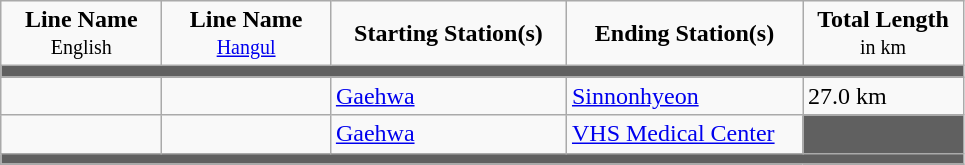<table class="wikitable">
<tr style="text-align:center;">
<td width = "100pt"><strong>Line Name</strong><br><small>English</small></td>
<td width = "105pt"><strong>Line Name</strong><br><small><a href='#'>Hangul</a></small></td>
<td width = "150pt"><strong>Starting Station(s)</strong></td>
<td width = "150pt"><strong>Ending Station(s)</strong></td>
<td width = "100pt"><strong>Total Length</strong><br><small>in km</small></td>
</tr>
<tr style = "background:#606060; height: 2pt">
<td colspan = "6"></td>
</tr>
<tr>
<td style="text-align:center;"> </td>
<td></td>
<td><a href='#'>Gaehwa</a></td>
<td><a href='#'>Sinnonhyeon</a></td>
<td>27.0 km</td>
</tr>
<tr>
<td style="text-align:center;"> </td>
<td></td>
<td><a href='#'>Gaehwa</a></td>
<td><a href='#'>VHS Medical Center</a></td>
<td style = "background:#606060;"></td>
</tr>
<tr style = "background:#606060; height: 2pt">
<td colspan = "6"></td>
</tr>
</table>
